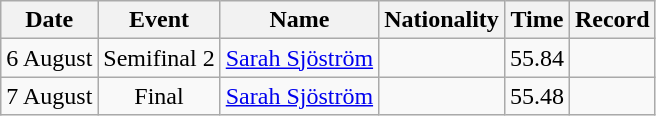<table class=wikitable style=text-align:center>
<tr>
<th>Date</th>
<th>Event</th>
<th>Name</th>
<th>Nationality</th>
<th>Time</th>
<th>Record</th>
</tr>
<tr>
<td>6 August</td>
<td>Semifinal 2</td>
<td align=left><a href='#'>Sarah Sjöström</a></td>
<td align=left></td>
<td>55.84</td>
<td></td>
</tr>
<tr>
<td>7 August</td>
<td>Final</td>
<td align=left><a href='#'>Sarah Sjöström</a></td>
<td align=left></td>
<td>55.48</td>
<td></td>
</tr>
</table>
